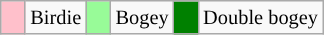<table class="wikitable" span=50 style="font-size:85%;">
<tr>
<td style="background: Pink;" width=10></td>
<td>Birdie</td>
<td style="background: PaleGreen;" width=10></td>
<td>Bogey</td>
<td style="background: Green;" width=10></td>
<td>Double bogey</td>
</tr>
</table>
